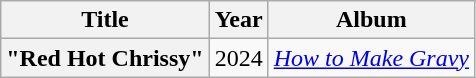<table class="wikitable plainrowheaders" style="text-align:center;">
<tr>
<th scope="col" rowspan="1">Title</th>
<th scope="col" rowspan="1">Year</th>
<th scope="col" rowspan="1">Album</th>
</tr>
<tr>
<th scope="row">"Red Hot Chrissy"</th>
<td>2024</td>
<td><em><a href='#'>How to Make Gravy</a></em></td>
</tr>
</table>
